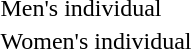<table>
<tr>
<td>Men's individual<br></td>
<td></td>
<td></td>
<td></td>
</tr>
<tr>
<td>Women's individual<br></td>
<td></td>
<td></td>
<td></td>
</tr>
</table>
